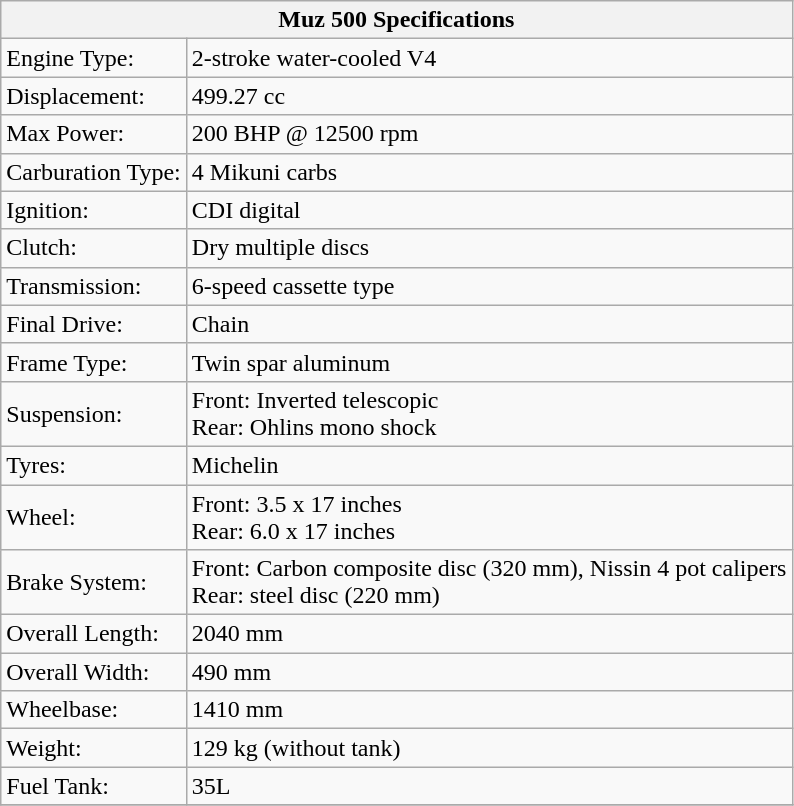<table class="wikitable">
<tr>
<th colspan=3>Muz 500 Specifications</th>
</tr>
<tr>
<td>Engine Type:</td>
<td>2-stroke water-cooled V4</td>
</tr>
<tr>
<td>Displacement:</td>
<td>499.27 cc</td>
</tr>
<tr>
<td>Max Power:</td>
<td>200 BHP @ 12500 rpm</td>
</tr>
<tr>
<td>Carburation Type:</td>
<td>4 Mikuni carbs</td>
</tr>
<tr>
<td>Ignition:</td>
<td>CDI digital</td>
</tr>
<tr>
<td>Clutch:</td>
<td>Dry multiple discs</td>
</tr>
<tr>
<td>Transmission:</td>
<td>6-speed cassette type</td>
</tr>
<tr>
<td>Final Drive:</td>
<td>Chain</td>
</tr>
<tr>
<td>Frame Type:</td>
<td>Twin spar aluminum</td>
</tr>
<tr>
<td>Suspension:</td>
<td>Front: Inverted telescopic<br>Rear: Ohlins mono shock</td>
</tr>
<tr>
<td>Tyres:</td>
<td>Michelin</td>
</tr>
<tr>
<td>Wheel:</td>
<td>Front: 3.5 x 17 inches<br>Rear: 6.0 x 17 inches</td>
</tr>
<tr>
<td>Brake System:</td>
<td>Front: Carbon composite disc (320 mm), Nissin 4 pot calipers<br>Rear: steel disc (220 mm)</td>
</tr>
<tr>
<td>Overall Length:</td>
<td>2040 mm</td>
</tr>
<tr>
<td>Overall Width:</td>
<td>490 mm</td>
</tr>
<tr>
<td>Wheelbase:</td>
<td>1410 mm</td>
</tr>
<tr>
<td>Weight:</td>
<td>129 kg (without tank)</td>
</tr>
<tr>
<td>Fuel Tank:</td>
<td>35L</td>
</tr>
<tr>
</tr>
</table>
